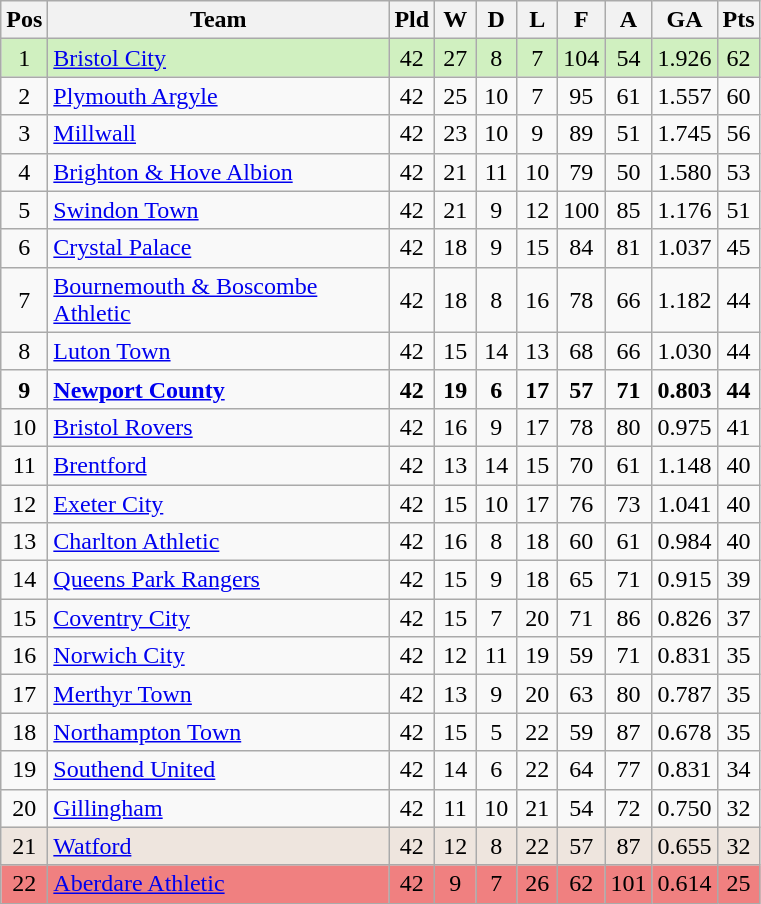<table class="wikitable" style="text-align:center">
<tr>
<th width=20>Pos</th>
<th width=220>Team</th>
<th width=20>Pld</th>
<th width=20>W</th>
<th width=20>D</th>
<th width=20>L</th>
<th width=20>F</th>
<th width=20>A</th>
<th width=20>GA</th>
<th width=20>Pts</th>
</tr>
<tr style="background:#D0F0C0">
<td>1</td>
<td align="left"><a href='#'>Bristol City</a></td>
<td>42</td>
<td>27</td>
<td>8</td>
<td>7</td>
<td>104</td>
<td>54</td>
<td>1.926</td>
<td>62</td>
</tr>
<tr>
<td>2</td>
<td align="left"><a href='#'>Plymouth Argyle</a></td>
<td>42</td>
<td>25</td>
<td>10</td>
<td>7</td>
<td>95</td>
<td>61</td>
<td>1.557</td>
<td>60</td>
</tr>
<tr>
<td>3</td>
<td align="left"><a href='#'>Millwall</a></td>
<td>42</td>
<td>23</td>
<td>10</td>
<td>9</td>
<td>89</td>
<td>51</td>
<td>1.745</td>
<td>56</td>
</tr>
<tr>
<td>4</td>
<td align="left"><a href='#'>Brighton & Hove Albion</a></td>
<td>42</td>
<td>21</td>
<td>11</td>
<td>10</td>
<td>79</td>
<td>50</td>
<td>1.580</td>
<td>53</td>
</tr>
<tr>
<td>5</td>
<td align="left"><a href='#'>Swindon Town</a></td>
<td>42</td>
<td>21</td>
<td>9</td>
<td>12</td>
<td>100</td>
<td>85</td>
<td>1.176</td>
<td>51</td>
</tr>
<tr>
<td>6</td>
<td align="left"><a href='#'>Crystal Palace</a></td>
<td>42</td>
<td>18</td>
<td>9</td>
<td>15</td>
<td>84</td>
<td>81</td>
<td>1.037</td>
<td>45</td>
</tr>
<tr>
<td>7</td>
<td align="left"><a href='#'>Bournemouth & Boscombe Athletic</a></td>
<td>42</td>
<td>18</td>
<td>8</td>
<td>16</td>
<td>78</td>
<td>66</td>
<td>1.182</td>
<td>44</td>
</tr>
<tr>
<td>8</td>
<td align="left"><a href='#'>Luton Town</a></td>
<td>42</td>
<td>15</td>
<td>14</td>
<td>13</td>
<td>68</td>
<td>66</td>
<td>1.030</td>
<td>44</td>
</tr>
<tr>
<td><strong>9</strong></td>
<td align="left"><strong><a href='#'>Newport County</a></strong></td>
<td><strong>42</strong></td>
<td><strong>19</strong></td>
<td><strong>6</strong></td>
<td><strong>17</strong></td>
<td><strong>57</strong></td>
<td><strong>71</strong></td>
<td><strong>0.803</strong></td>
<td><strong>44</strong></td>
</tr>
<tr>
<td>10</td>
<td align="left"><a href='#'>Bristol Rovers</a></td>
<td>42</td>
<td>16</td>
<td>9</td>
<td>17</td>
<td>78</td>
<td>80</td>
<td>0.975</td>
<td>41</td>
</tr>
<tr>
<td>11</td>
<td align="left"><a href='#'>Brentford</a></td>
<td>42</td>
<td>13</td>
<td>14</td>
<td>15</td>
<td>70</td>
<td>61</td>
<td>1.148</td>
<td>40</td>
</tr>
<tr>
<td>12</td>
<td align="left"><a href='#'>Exeter City</a></td>
<td>42</td>
<td>15</td>
<td>10</td>
<td>17</td>
<td>76</td>
<td>73</td>
<td>1.041</td>
<td>40</td>
</tr>
<tr>
<td>13</td>
<td align="left"><a href='#'>Charlton Athletic</a></td>
<td>42</td>
<td>16</td>
<td>8</td>
<td>18</td>
<td>60</td>
<td>61</td>
<td>0.984</td>
<td>40</td>
</tr>
<tr>
<td>14</td>
<td align="left"><a href='#'>Queens Park Rangers</a></td>
<td>42</td>
<td>15</td>
<td>9</td>
<td>18</td>
<td>65</td>
<td>71</td>
<td>0.915</td>
<td>39</td>
</tr>
<tr>
<td>15</td>
<td align="left"><a href='#'>Coventry City</a></td>
<td>42</td>
<td>15</td>
<td>7</td>
<td>20</td>
<td>71</td>
<td>86</td>
<td>0.826</td>
<td>37</td>
</tr>
<tr>
<td>16</td>
<td align="left"><a href='#'>Norwich City</a></td>
<td>42</td>
<td>12</td>
<td>11</td>
<td>19</td>
<td>59</td>
<td>71</td>
<td>0.831</td>
<td>35</td>
</tr>
<tr>
<td>17</td>
<td align="left"><a href='#'>Merthyr Town</a></td>
<td>42</td>
<td>13</td>
<td>9</td>
<td>20</td>
<td>63</td>
<td>80</td>
<td>0.787</td>
<td>35</td>
</tr>
<tr>
<td>18</td>
<td align="left"><a href='#'>Northampton Town</a></td>
<td>42</td>
<td>15</td>
<td>5</td>
<td>22</td>
<td>59</td>
<td>87</td>
<td>0.678</td>
<td>35</td>
</tr>
<tr>
<td>19</td>
<td align="left"><a href='#'>Southend United</a></td>
<td>42</td>
<td>14</td>
<td>6</td>
<td>22</td>
<td>64</td>
<td>77</td>
<td>0.831</td>
<td>34</td>
</tr>
<tr>
<td>20</td>
<td align="left"><a href='#'>Gillingham</a></td>
<td>42</td>
<td>11</td>
<td>10</td>
<td>21</td>
<td>54</td>
<td>72</td>
<td>0.750</td>
<td>32</td>
</tr>
<tr style="background:#eee5de">
<td>21</td>
<td align="left"><a href='#'>Watford</a></td>
<td>42</td>
<td>12</td>
<td>8</td>
<td>22</td>
<td>57</td>
<td>87</td>
<td>0.655</td>
<td>32</td>
</tr>
<tr style="background:#F08080">
<td>22</td>
<td align="left"><a href='#'>Aberdare Athletic</a></td>
<td>42</td>
<td>9</td>
<td>7</td>
<td>26</td>
<td>62</td>
<td>101</td>
<td>0.614</td>
<td>25</td>
</tr>
</table>
